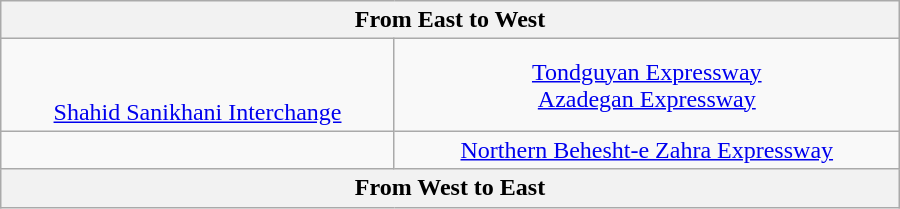<table class="wikitable" style="text-align:center" width="600px">
<tr>
<th text-align="center" colspan="3"> From East to West </th>
</tr>
<tr>
<td><br><br><a href='#'>Shahid Sanikhani Interchange</a></td>
<td> <a href='#'>Tondguyan Expressway</a><br> <a href='#'>Azadegan Expressway</a></td>
</tr>
<tr>
<td><br></td>
<td><a href='#'>Northern Behesht-e Zahra Expressway</a></td>
</tr>
<tr>
<th text-align="center" colspan="3"> From West to East </th>
</tr>
</table>
